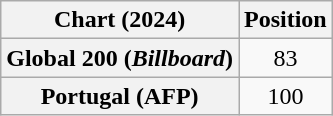<table class="wikitable plainrowheaders" style="text-align:center">
<tr>
<th scope="col">Chart (2024)</th>
<th scope="col">Position</th>
</tr>
<tr>
<th scope="row">Global 200 (<em>Billboard</em>)</th>
<td>83</td>
</tr>
<tr>
<th scope="row">Portugal (AFP)</th>
<td>100</td>
</tr>
</table>
